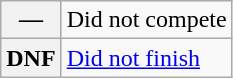<table class="wikitable">
<tr>
<th scope="row">—</th>
<td>Did not compete</td>
</tr>
<tr>
<th scope="row">DNF</th>
<td><a href='#'>Did not finish</a></td>
</tr>
</table>
